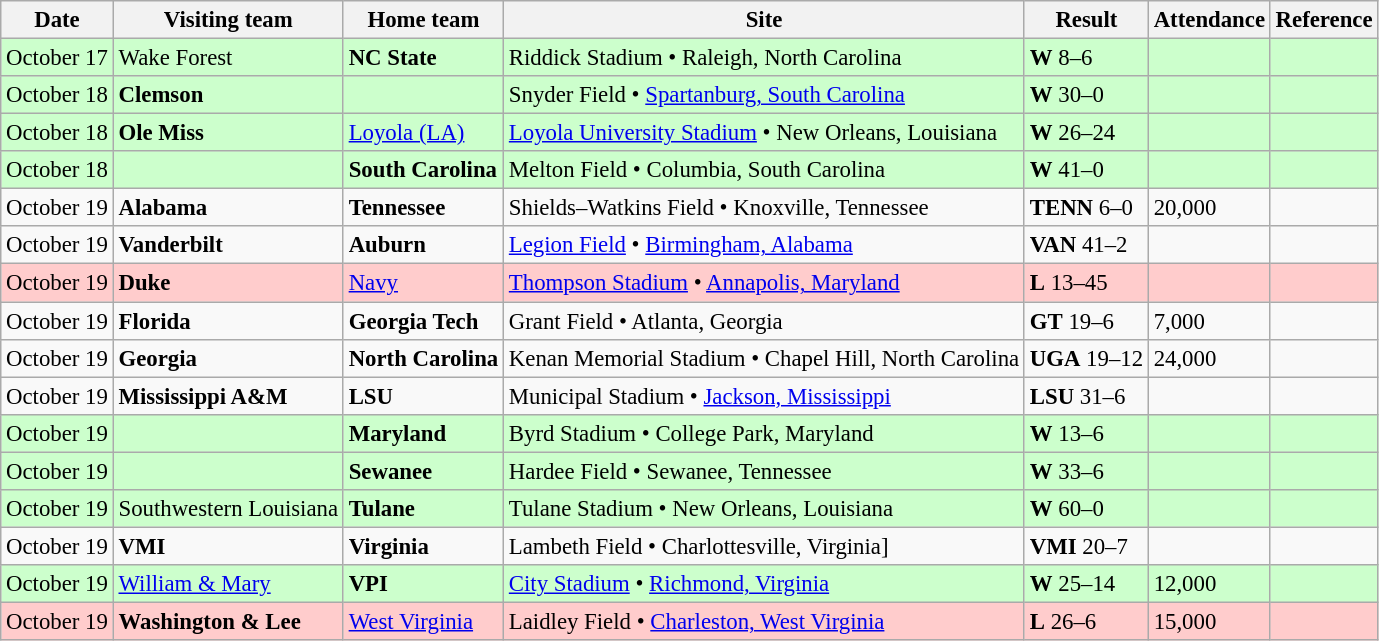<table class="wikitable" style="font-size:95%;">
<tr>
<th>Date</th>
<th>Visiting team</th>
<th>Home team</th>
<th>Site</th>
<th>Result</th>
<th>Attendance</th>
<th class="unsortable">Reference</th>
</tr>
<tr bgcolor=ccffcc>
<td>October 17</td>
<td>Wake Forest</td>
<td><strong>NC State</strong></td>
<td>Riddick Stadium • Raleigh, North Carolina</td>
<td><strong>W</strong> 8–6</td>
<td></td>
<td></td>
</tr>
<tr bgcolor=ccffcc>
<td>October 18</td>
<td><strong>Clemson</strong></td>
<td></td>
<td>Snyder Field • <a href='#'>Spartanburg, South Carolina</a></td>
<td><strong>W</strong> 30–0</td>
<td></td>
<td></td>
</tr>
<tr bgcolor=ccffcc>
<td>October 18</td>
<td><strong>Ole Miss</strong></td>
<td><a href='#'>Loyola (LA)</a></td>
<td><a href='#'>Loyola University Stadium</a> • New Orleans, Louisiana</td>
<td><strong>W</strong> 26–24</td>
<td></td>
<td></td>
</tr>
<tr bgcolor=ccffcc>
<td>October 18</td>
<td></td>
<td><strong>South Carolina</strong></td>
<td>Melton Field • Columbia, South Carolina</td>
<td><strong>W</strong> 41–0</td>
<td></td>
<td></td>
</tr>
<tr bgcolor=>
<td>October 19</td>
<td><strong>Alabama</strong></td>
<td><strong>Tennessee</strong></td>
<td>Shields–Watkins Field • Knoxville, Tennessee</td>
<td><strong>TENN</strong> 6–0</td>
<td>20,000</td>
<td></td>
</tr>
<tr bgcolor=>
<td>October 19</td>
<td><strong>Vanderbilt</strong></td>
<td><strong>Auburn</strong></td>
<td><a href='#'>Legion Field</a> • <a href='#'>Birmingham, Alabama</a></td>
<td><strong>VAN</strong> 41–2</td>
<td></td>
<td></td>
</tr>
<tr bgcolor=ffcccc>
<td>October 19</td>
<td><strong>Duke</strong></td>
<td><a href='#'>Navy</a></td>
<td><a href='#'>Thompson Stadium</a> • <a href='#'>Annapolis, Maryland</a></td>
<td><strong>L</strong> 13–45</td>
<td></td>
<td></td>
</tr>
<tr bgcolor=>
<td>October 19</td>
<td><strong>Florida</strong></td>
<td><strong>Georgia Tech</strong></td>
<td>Grant Field • Atlanta, Georgia</td>
<td><strong>GT</strong> 19–6</td>
<td>7,000</td>
<td></td>
</tr>
<tr bgcolor=>
<td>October 19</td>
<td><strong>Georgia</strong></td>
<td><strong>North Carolina</strong></td>
<td>Kenan Memorial Stadium • Chapel Hill, North Carolina</td>
<td><strong>UGA</strong> 19–12</td>
<td>24,000</td>
<td></td>
</tr>
<tr bgcolor=>
<td>October 19</td>
<td><strong>Mississippi A&M</strong></td>
<td><strong>LSU</strong></td>
<td>Municipal Stadium • <a href='#'>Jackson, Mississippi</a></td>
<td><strong>LSU</strong> 31–6</td>
<td></td>
<td></td>
</tr>
<tr bgcolor=ccffcc>
<td>October 19</td>
<td></td>
<td><strong>Maryland</strong></td>
<td>Byrd Stadium • College Park, Maryland</td>
<td><strong>W</strong> 13–6</td>
<td></td>
<td></td>
</tr>
<tr bgcolor=ccffcc>
<td>October 19</td>
<td></td>
<td><strong>Sewanee</strong></td>
<td>Hardee Field • Sewanee, Tennessee</td>
<td><strong>W</strong> 33–6</td>
<td></td>
<td></td>
</tr>
<tr bgcolor=ccffcc>
<td>October 19</td>
<td>Southwestern Louisiana</td>
<td><strong>Tulane</strong></td>
<td>Tulane Stadium • New Orleans, Louisiana</td>
<td><strong>W</strong> 60–0</td>
<td></td>
<td></td>
</tr>
<tr bgcolor=>
<td>October 19</td>
<td><strong>VMI</strong></td>
<td><strong>Virginia</strong></td>
<td>Lambeth Field • Charlottesville, Virginia]</td>
<td><strong>VMI</strong> 20–7</td>
<td></td>
<td></td>
</tr>
<tr bgcolor=ccffcc>
<td>October 19</td>
<td><a href='#'>William & Mary</a></td>
<td><strong>VPI</strong></td>
<td><a href='#'>City Stadium</a> • <a href='#'>Richmond, Virginia</a></td>
<td><strong>W</strong> 25–14</td>
<td>12,000</td>
<td></td>
</tr>
<tr bgcolor=ffcccc>
<td>October 19</td>
<td><strong>Washington & Lee</strong></td>
<td><a href='#'>West Virginia</a></td>
<td>Laidley Field • <a href='#'>Charleston, West Virginia</a></td>
<td><strong>L</strong> 26–6</td>
<td>15,000</td>
<td></td>
</tr>
</table>
